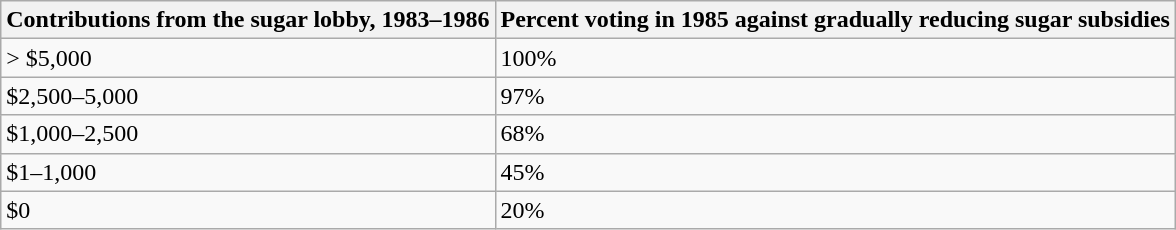<table class="wikitable">
<tr>
<th>Contributions from the sugar lobby, 1983–1986</th>
<th>Percent voting in 1985 against gradually reducing sugar subsidies</th>
</tr>
<tr>
<td>> $5,000</td>
<td>100%</td>
</tr>
<tr>
<td>$2,500–5,000</td>
<td>97%</td>
</tr>
<tr>
<td>$1,000–2,500</td>
<td>68%</td>
</tr>
<tr>
<td>$1–1,000</td>
<td>45%</td>
</tr>
<tr>
<td>$0</td>
<td>20%</td>
</tr>
</table>
